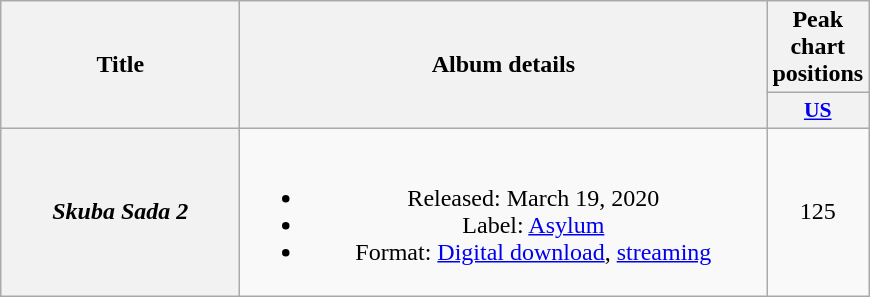<table class="wikitable plainrowheaders" style="text-align:center;">
<tr>
<th rowspan="2" scope="col" style="width:9.5em;">Title</th>
<th rowspan="2" scope="col" style="width:21.5em;">Album details</th>
<th>Peak chart positions</th>
</tr>
<tr>
<th scope="col" style="width:3.5em;font-size:90%;"><a href='#'>US</a><br></th>
</tr>
<tr>
<th scope="row"><em>Skuba Sada 2</em></th>
<td><br><ul><li>Released: March 19, 2020</li><li>Label: <a href='#'>Asylum</a></li><li>Format: <a href='#'>Digital download</a>, <a href='#'>streaming</a></li></ul></td>
<td>125</td>
</tr>
</table>
